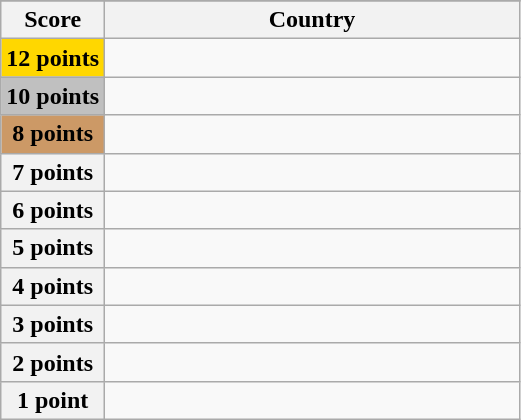<table class="wikitable">
<tr>
</tr>
<tr>
<th scope="col" width="20%">Score</th>
<th scope="col">Country</th>
</tr>
<tr>
<th scope="row" style="background:gold">12 points</th>
<td></td>
</tr>
<tr>
<th scope="row" style="background:silver">10 points</th>
<td></td>
</tr>
<tr>
<th scope="row" style="background:#CC9966">8 points</th>
<td></td>
</tr>
<tr>
<th scope="row">7 points</th>
<td></td>
</tr>
<tr>
<th scope="row">6 points</th>
<td></td>
</tr>
<tr>
<th scope="row">5 points</th>
<td></td>
</tr>
<tr>
<th scope="row">4 points</th>
<td></td>
</tr>
<tr>
<th scope="row">3 points</th>
<td></td>
</tr>
<tr>
<th scope="row">2 points</th>
<td></td>
</tr>
<tr>
<th scope="row">1 point</th>
<td></td>
</tr>
</table>
